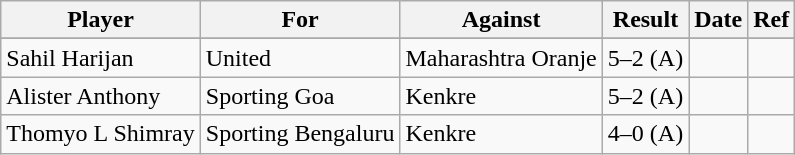<table class="wikitable">
<tr>
<th>Player</th>
<th>For</th>
<th>Against</th>
<th style="text-align:center">Result</th>
<th>Date</th>
<th>Ref</th>
</tr>
<tr>
</tr>
<tr>
<td> Sahil Harijan</td>
<td>United</td>
<td>Maharashtra Oranje</td>
<td align="center">5–2 (A)</td>
<td></td>
<td></td>
</tr>
<tr>
<td> Alister Anthony</td>
<td>Sporting Goa</td>
<td>Kenkre</td>
<td align="center">5–2 (A)</td>
<td></td>
<td></td>
</tr>
<tr>
<td> Thomyo L Shimray</td>
<td>Sporting Bengaluru</td>
<td>Kenkre</td>
<td align="center">4–0 (A)</td>
<td></td>
<td></td>
</tr>
</table>
